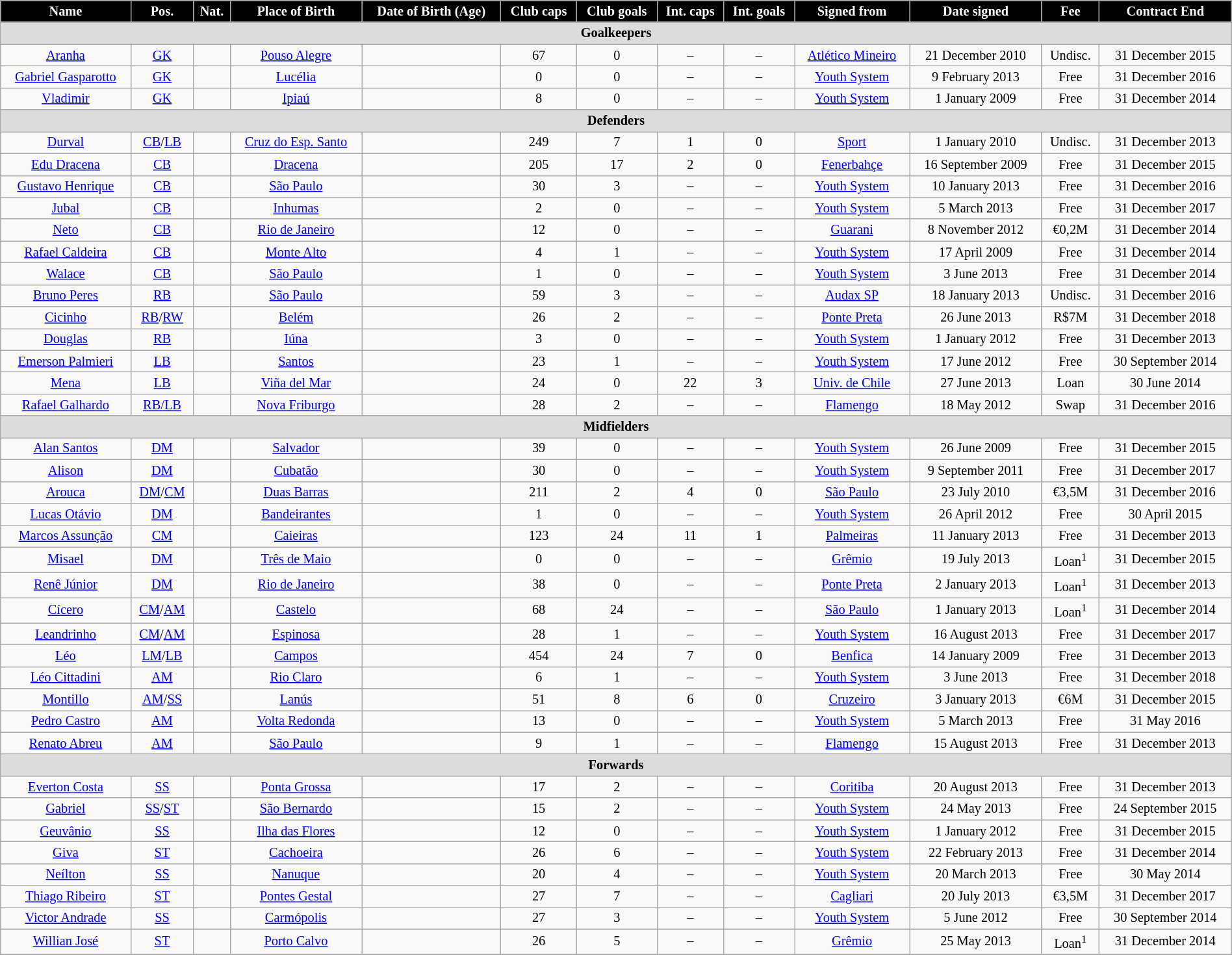<table class="wikitable" style="text-align:center; font-size:85%; width:100%;">
<tr>
<th style="background:#000000; color:#FFFFFF; text-align:center;">Name</th>
<th style="background:#000000; color:#FFFFFF; text-align:center;">Pos.</th>
<th style="background:#000000; color:#FFFFFF; text-align:center;">Nat.</th>
<th style="background:#000000; color:#FFFFFF; text-align:center;">Place of Birth</th>
<th style="background:#000000; color:#FFFFFF; text-align:center;">Date of Birth (Age)</th>
<th style="background:#000000; color:#FFFFFF; text-align:center;">Club caps</th>
<th style="background:#000000; color:#FFFFFF; text-align:center;">Club goals</th>
<th style="background:#000000; color:#FFFFFF; text-align:center;">Int. caps</th>
<th style="background:#000000; color:#FFFFFF; text-align:center;">Int. goals</th>
<th style="background:#000000; color:#FFFFFF; text-align:center;">Signed from</th>
<th style="background:#000000; color:#FFFFFF; text-align:center;">Date signed</th>
<th style="background:#000000; color:#FFFFFF; text-align:center;">Fee</th>
<th style="background:#000000; color:#FFFFFF; text-align:center;">Contract End</th>
</tr>
<tr>
<th colspan="13" style="background:#dcdcdc; text-align:center;">Goalkeepers</th>
</tr>
<tr>
<td><a href='#'>Aranha</a></td>
<td><a href='#'>GK</a></td>
<td></td>
<td><a href='#'>Pouso Alegre</a> </td>
<td></td>
<td>67</td>
<td>0</td>
<td>–</td>
<td>–</td>
<td><a href='#'>Atlético Mineiro</a></td>
<td>21 December 2010</td>
<td>Undisc.</td>
<td>31 December 2015</td>
</tr>
<tr>
<td><a href='#'>Gabriel Gasparotto</a></td>
<td><a href='#'>GK</a></td>
<td></td>
<td><a href='#'>Lucélia</a> </td>
<td></td>
<td>0</td>
<td>0</td>
<td>–</td>
<td>–</td>
<td><a href='#'>Youth System</a></td>
<td>9 February 2013</td>
<td>Free</td>
<td>31 December 2016</td>
</tr>
<tr>
<td><a href='#'>Vladimir</a></td>
<td><a href='#'>GK</a></td>
<td></td>
<td><a href='#'>Ipiaú</a> </td>
<td></td>
<td>8</td>
<td>0</td>
<td>–</td>
<td>–</td>
<td><a href='#'>Youth System</a></td>
<td>1 January 2009</td>
<td>Free</td>
<td>31 December 2014</td>
</tr>
<tr>
<th colspan="13" style="background:#dcdcdc; text-align:center;">Defenders</th>
</tr>
<tr>
<td><a href='#'>Durval</a></td>
<td><a href='#'>CB</a>/<a href='#'>LB</a></td>
<td></td>
<td><a href='#'>Cruz do Esp. Santo</a> </td>
<td></td>
<td>249</td>
<td>7</td>
<td>1</td>
<td>0</td>
<td><a href='#'>Sport</a></td>
<td>1 January 2010</td>
<td>Undisc.</td>
<td>31 December 2013</td>
</tr>
<tr>
<td><a href='#'>Edu Dracena</a></td>
<td><a href='#'>CB</a></td>
<td></td>
<td><a href='#'>Dracena</a> </td>
<td></td>
<td>205</td>
<td>17</td>
<td>2</td>
<td>0</td>
<td><a href='#'>Fenerbahçe</a> </td>
<td>16 September 2009</td>
<td>Free</td>
<td>31 December 2015</td>
</tr>
<tr>
<td><a href='#'>Gustavo Henrique</a></td>
<td><a href='#'>CB</a></td>
<td></td>
<td><a href='#'>São Paulo</a> </td>
<td></td>
<td>30</td>
<td>3</td>
<td>–</td>
<td>–</td>
<td><a href='#'>Youth System</a></td>
<td>10 January 2013</td>
<td>Free</td>
<td>31 December 2016</td>
</tr>
<tr>
<td><a href='#'>Jubal</a></td>
<td><a href='#'>CB</a></td>
<td></td>
<td><a href='#'>Inhumas</a> </td>
<td></td>
<td>2</td>
<td>0</td>
<td>–</td>
<td>–</td>
<td><a href='#'>Youth System</a></td>
<td>5 March 2013</td>
<td>Free</td>
<td>31 December 2017</td>
</tr>
<tr>
<td><a href='#'>Neto</a></td>
<td><a href='#'>CB</a></td>
<td></td>
<td><a href='#'>Rio de Janeiro</a> </td>
<td></td>
<td>12</td>
<td>0</td>
<td>–</td>
<td>–</td>
<td><a href='#'>Guarani</a></td>
<td>8 November 2012</td>
<td>€0,2M</td>
<td>31 December 2014</td>
</tr>
<tr>
<td><a href='#'>Rafael Caldeira</a></td>
<td><a href='#'>CB</a></td>
<td></td>
<td><a href='#'>Monte Alto</a> </td>
<td></td>
<td>4</td>
<td>1</td>
<td>–</td>
<td>–</td>
<td><a href='#'>Youth System</a></td>
<td>17 April 2009</td>
<td>Free</td>
<td>31 December 2014</td>
</tr>
<tr>
<td><a href='#'>Walace</a></td>
<td><a href='#'>CB</a></td>
<td></td>
<td><a href='#'>São Paulo</a> </td>
<td></td>
<td>1</td>
<td>0</td>
<td>–</td>
<td>–</td>
<td><a href='#'>Youth System</a></td>
<td>3 June 2013</td>
<td>Free</td>
<td>31 December 2014</td>
</tr>
<tr>
<td><a href='#'>Bruno Peres</a></td>
<td><a href='#'>RB</a></td>
<td></td>
<td><a href='#'>São Paulo</a> </td>
<td></td>
<td>59</td>
<td>3</td>
<td>–</td>
<td>–</td>
<td><a href='#'>Audax SP</a></td>
<td>18 January 2013</td>
<td>Undisc.</td>
<td>31 December 2016</td>
</tr>
<tr>
<td><a href='#'>Cicinho</a></td>
<td><a href='#'>RB</a>/<a href='#'>RW</a></td>
<td></td>
<td><a href='#'>Belém</a> </td>
<td></td>
<td>26</td>
<td>2</td>
<td>–</td>
<td>–</td>
<td><a href='#'>Ponte Preta</a></td>
<td>26 June 2013</td>
<td>R$7M</td>
<td>31 December 2018</td>
</tr>
<tr>
<td><a href='#'>Douglas</a></td>
<td><a href='#'>RB</a></td>
<td></td>
<td><a href='#'>Iúna</a> </td>
<td></td>
<td>3</td>
<td>0</td>
<td>–</td>
<td>–</td>
<td><a href='#'>Youth System</a></td>
<td>1 January 2012</td>
<td>Free</td>
<td>31 December 2013</td>
</tr>
<tr>
<td><a href='#'>Emerson Palmieri</a></td>
<td><a href='#'>LB</a></td>
<td></td>
<td><a href='#'>Santos</a> </td>
<td></td>
<td>23</td>
<td>1</td>
<td>–</td>
<td>–</td>
<td><a href='#'>Youth System</a></td>
<td>17 June 2012</td>
<td>Free</td>
<td>30 September 2014</td>
</tr>
<tr>
<td><a href='#'>Mena</a></td>
<td><a href='#'>LB</a></td>
<td></td>
<td><a href='#'>Viña del Mar</a></td>
<td></td>
<td>24</td>
<td>0</td>
<td>22</td>
<td>3</td>
<td><a href='#'>Univ. de Chile</a> </td>
<td>27 June 2013</td>
<td>Loan</td>
<td>30 June 2014</td>
</tr>
<tr>
<td><a href='#'>Rafael Galhardo</a></td>
<td><a href='#'>RB/LB</a></td>
<td></td>
<td><a href='#'>Nova Friburgo</a> </td>
<td></td>
<td>28</td>
<td>2</td>
<td>–</td>
<td>–</td>
<td><a href='#'>Flamengo</a></td>
<td>18 May 2012</td>
<td>Swap</td>
<td>31 December 2016</td>
</tr>
<tr>
<th colspan="13" style="background:#dcdcdc; text-align:center;">Midfielders</th>
</tr>
<tr>
<td><a href='#'>Alan Santos</a></td>
<td><a href='#'>DM</a></td>
<td></td>
<td><a href='#'>Salvador</a> </td>
<td></td>
<td>39</td>
<td>0</td>
<td>–</td>
<td>–</td>
<td><a href='#'>Youth System</a></td>
<td>26 June 2009</td>
<td>Free</td>
<td>31 December 2015</td>
</tr>
<tr>
<td><a href='#'>Alison</a></td>
<td><a href='#'>DM</a></td>
<td></td>
<td><a href='#'>Cubatão</a> </td>
<td></td>
<td>30</td>
<td>0</td>
<td>–</td>
<td>–</td>
<td><a href='#'>Youth System</a></td>
<td>9 September 2011</td>
<td>Free</td>
<td>31 December 2017</td>
</tr>
<tr>
<td><a href='#'>Arouca</a></td>
<td><a href='#'>DM</a>/<a href='#'>CM</a></td>
<td></td>
<td><a href='#'>Duas Barras</a> </td>
<td></td>
<td>211</td>
<td>2</td>
<td>4</td>
<td>0</td>
<td><a href='#'>São Paulo</a></td>
<td>23 July 2010</td>
<td>€3,5M</td>
<td>31 December 2016</td>
</tr>
<tr>
<td><a href='#'>Lucas Otávio</a></td>
<td><a href='#'>DM</a></td>
<td></td>
<td><a href='#'>Bandeirantes</a> </td>
<td></td>
<td>1</td>
<td>0</td>
<td>–</td>
<td>–</td>
<td><a href='#'>Youth System</a></td>
<td>26 April 2012</td>
<td>Free</td>
<td>30 April 2015</td>
</tr>
<tr>
<td><a href='#'>Marcos Assunção</a></td>
<td><a href='#'>CM</a></td>
<td></td>
<td><a href='#'>Caieiras</a> </td>
<td></td>
<td>123</td>
<td>24</td>
<td>11</td>
<td>1</td>
<td><a href='#'>Palmeiras</a></td>
<td>11 January 2013</td>
<td>Free</td>
<td>31 December 2013</td>
</tr>
<tr>
<td><a href='#'>Misael</a></td>
<td><a href='#'>DM</a></td>
<td></td>
<td><a href='#'>Três de Maio</a> </td>
<td></td>
<td>0</td>
<td>0</td>
<td>–</td>
<td>–</td>
<td><a href='#'>Grêmio</a></td>
<td>19 July 2013</td>
<td>Loan<sup>1</sup></td>
<td>31 December 2015</td>
</tr>
<tr>
<td><a href='#'>Renê Júnior</a></td>
<td><a href='#'>DM</a></td>
<td></td>
<td><a href='#'>Rio de Janeiro</a> </td>
<td></td>
<td>38</td>
<td>0</td>
<td>–</td>
<td>–</td>
<td><a href='#'>Ponte Preta</a></td>
<td>2 January 2013</td>
<td>Loan<sup>1</sup></td>
<td>31 December 2013</td>
</tr>
<tr>
<td><a href='#'>Cícero</a></td>
<td><a href='#'>CM</a>/<a href='#'>AM</a></td>
<td></td>
<td><a href='#'>Castelo</a> </td>
<td></td>
<td>68</td>
<td>24</td>
<td>–</td>
<td>–</td>
<td><a href='#'>São Paulo</a></td>
<td>1 January 2013</td>
<td>Loan<sup>1</sup></td>
<td>31 December 2014</td>
</tr>
<tr>
<td><a href='#'>Leandrinho</a></td>
<td><a href='#'>CM</a>/<a href='#'>AM</a></td>
<td></td>
<td><a href='#'>Espinosa</a> </td>
<td></td>
<td>28</td>
<td>1</td>
<td>–</td>
<td>–</td>
<td><a href='#'>Youth System</a></td>
<td>16 August 2013</td>
<td>Free</td>
<td>31 December 2017</td>
</tr>
<tr>
<td><a href='#'>Léo</a></td>
<td><a href='#'>LM</a>/<a href='#'>LB</a></td>
<td></td>
<td><a href='#'>Campos</a> </td>
<td></td>
<td>454</td>
<td>24</td>
<td>7</td>
<td>0</td>
<td><a href='#'>Benfica</a> </td>
<td>14 January 2009</td>
<td>Free</td>
<td>31 December 2013</td>
</tr>
<tr>
<td><a href='#'>Léo Cittadini</a></td>
<td><a href='#'>AM</a></td>
<td></td>
<td><a href='#'>Rio Claro</a> </td>
<td></td>
<td>6</td>
<td>1</td>
<td>–</td>
<td>–</td>
<td><a href='#'>Youth System</a></td>
<td>3 June 2013</td>
<td>Free</td>
<td>31 December 2018</td>
</tr>
<tr>
<td><a href='#'>Montillo</a></td>
<td><a href='#'>AM</a>/<a href='#'>SS</a></td>
<td></td>
<td><a href='#'>Lanús</a></td>
<td></td>
<td>51</td>
<td>8</td>
<td>6</td>
<td>0</td>
<td><a href='#'>Cruzeiro</a></td>
<td>3 January 2013</td>
<td>€6M</td>
<td>31 December 2015</td>
</tr>
<tr>
<td><a href='#'>Pedro Castro</a></td>
<td><a href='#'>AM</a></td>
<td></td>
<td><a href='#'>Volta Redonda</a> </td>
<td></td>
<td>13</td>
<td>0</td>
<td>–</td>
<td>–</td>
<td><a href='#'>Youth System</a></td>
<td>5 March 2013</td>
<td>Free</td>
<td>31 May 2016</td>
</tr>
<tr>
<td><a href='#'>Renato Abreu</a></td>
<td><a href='#'>AM</a></td>
<td></td>
<td><a href='#'>São Paulo</a> </td>
<td></td>
<td>9</td>
<td>1</td>
<td>–</td>
<td>–</td>
<td><a href='#'>Flamengo</a></td>
<td>15 August 2013</td>
<td>Free</td>
<td>31 December 2013</td>
</tr>
<tr>
<th colspan="13" style="background:#dcdcdc; text-align=center;">Forwards</th>
</tr>
<tr>
<td><a href='#'>Everton Costa</a></td>
<td><a href='#'>SS</a></td>
<td></td>
<td><a href='#'>Ponta Grossa</a> </td>
<td></td>
<td>17</td>
<td>2</td>
<td>–</td>
<td>–</td>
<td><a href='#'>Coritiba</a></td>
<td>20 August 2013</td>
<td>Free</td>
<td>31 December 2013</td>
</tr>
<tr>
<td><a href='#'>Gabriel</a></td>
<td><a href='#'>SS</a>/<a href='#'>ST</a></td>
<td></td>
<td><a href='#'>São Bernardo</a> </td>
<td></td>
<td>15</td>
<td>2</td>
<td>–</td>
<td>–</td>
<td><a href='#'>Youth System</a></td>
<td>24 May 2013</td>
<td>Free</td>
<td>24 September 2015</td>
</tr>
<tr>
<td><a href='#'>Geuvânio</a></td>
<td><a href='#'>SS</a></td>
<td></td>
<td><a href='#'>Ilha das Flores</a> </td>
<td></td>
<td>12</td>
<td>0</td>
<td>–</td>
<td>–</td>
<td><a href='#'>Youth System</a></td>
<td>1 January 2012</td>
<td>Free</td>
<td>31 December 2015</td>
</tr>
<tr>
<td><a href='#'>Giva</a></td>
<td><a href='#'>ST</a></td>
<td></td>
<td><a href='#'>Cachoeira</a> </td>
<td></td>
<td>26</td>
<td>6</td>
<td>–</td>
<td>–</td>
<td><a href='#'>Youth System</a></td>
<td>22 February 2013</td>
<td>Free</td>
<td>31 December 2014</td>
</tr>
<tr>
<td><a href='#'>Neílton</a></td>
<td><a href='#'>SS</a></td>
<td></td>
<td><a href='#'>Nanuque</a> </td>
<td></td>
<td>20</td>
<td>4</td>
<td>–</td>
<td>–</td>
<td><a href='#'>Youth System</a></td>
<td>20 March 2013</td>
<td>Free</td>
<td>30 May 2014</td>
</tr>
<tr>
<td><a href='#'>Thiago Ribeiro</a></td>
<td><a href='#'>ST</a></td>
<td></td>
<td><a href='#'>Pontes Gestal</a> </td>
<td></td>
<td>27</td>
<td>7</td>
<td>–</td>
<td>–</td>
<td><a href='#'>Cagliari</a> </td>
<td>20 July 2013</td>
<td>€3,5M</td>
<td>31 December 2017</td>
</tr>
<tr>
<td><a href='#'>Victor Andrade</a></td>
<td><a href='#'>SS</a></td>
<td></td>
<td><a href='#'>Carmópolis</a> </td>
<td></td>
<td>27</td>
<td>3</td>
<td>–</td>
<td>–</td>
<td><a href='#'>Youth System</a></td>
<td>5 June 2012</td>
<td>Free</td>
<td>30 September 2014</td>
</tr>
<tr>
<td><a href='#'>Willian José</a></td>
<td><a href='#'>ST</a></td>
<td></td>
<td><a href='#'>Porto Calvo</a> </td>
<td></td>
<td>26</td>
<td>5</td>
<td>–</td>
<td>–</td>
<td><a href='#'>Grêmio</a></td>
<td>25 May 2013</td>
<td>Loan<sup>1</sup></td>
<td>31 December 2014</td>
</tr>
<tr>
</tr>
</table>
